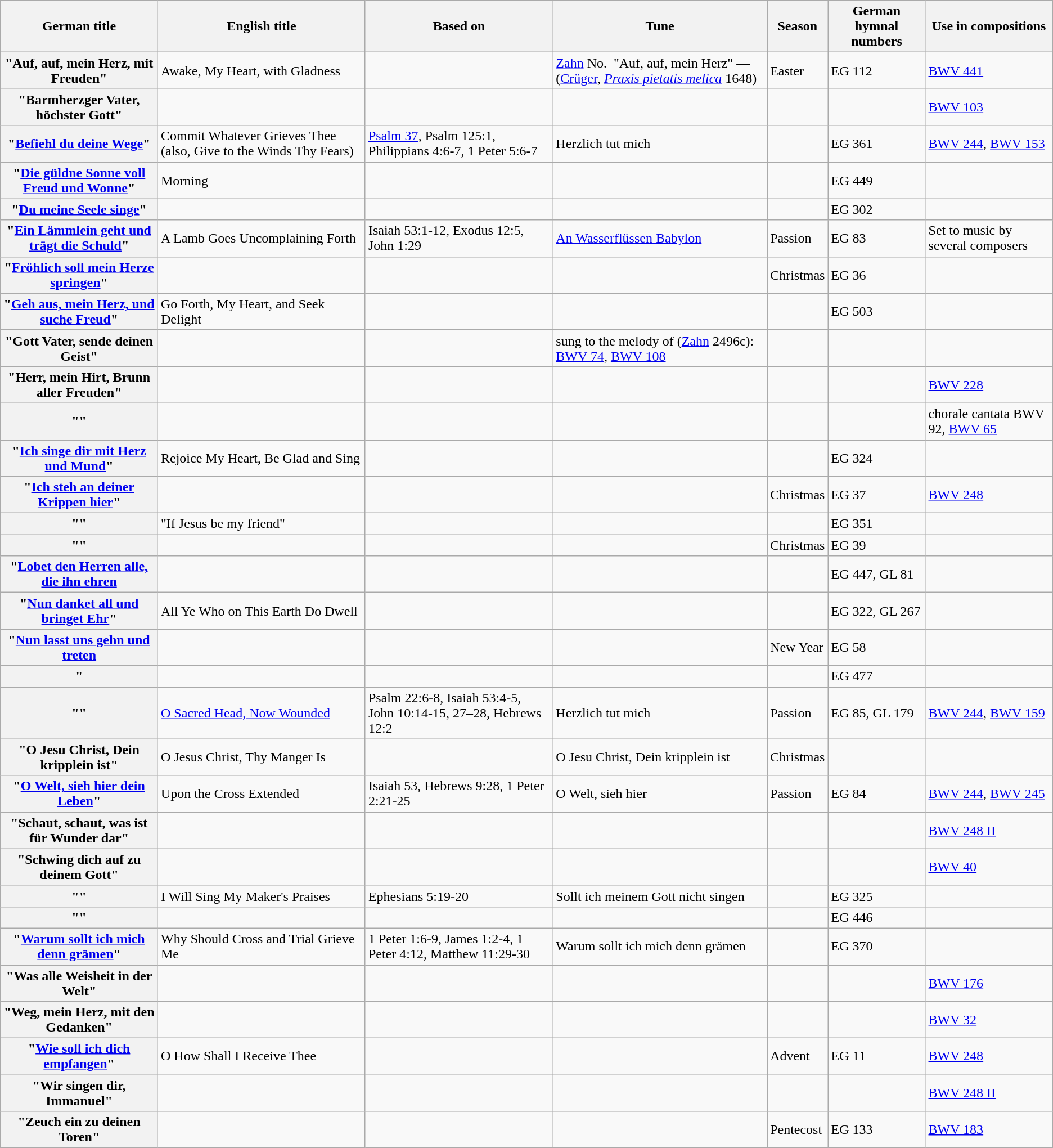<table class="wikitable sortable">
<tr>
<th>German title</th>
<th>English title</th>
<th>Based on</th>
<th>Tune</th>
<th>Season</th>
<th>German hymnal numbers</th>
<th>Use in compositions</th>
</tr>
<tr>
<th>"Auf, auf, mein Herz, mit Freuden"</th>
<td>Awake, My Heart, with Gladness</td>
<td></td>
<td><a href='#'>Zahn</a> No.  "Auf, auf, mein Herz" — (<a href='#'>Crüger</a>, <em><a href='#'>Praxis pietatis melica</a></em> 1648)</td>
<td>Easter</td>
<td>EG 112</td>
<td><a href='#'>BWV 441</a></td>
</tr>
<tr>
<th>"Barmherzger Vater, höchster Gott"</th>
<td></td>
<td></td>
<td></td>
<td></td>
<td></td>
<td><a href='#'>BWV 103</a></td>
</tr>
<tr>
<th>"<a href='#'>Befiehl du deine Wege</a>"</th>
<td>Commit Whatever Grieves Thee (also, Give to the Winds Thy Fears)</td>
<td><a href='#'>Psalm 37</a>, Psalm 125:1, Philippians 4:6-7, 1 Peter 5:6-7</td>
<td>Herzlich tut mich</td>
<td></td>
<td>EG 361</td>
<td><a href='#'>BWV 244</a>, <a href='#'>BWV 153</a></td>
</tr>
<tr>
<th>"<a href='#'>Die güldne Sonne voll Freud und Wonne</a>"</th>
<td>Morning</td>
<td></td>
<td></td>
<td></td>
<td>EG 449</td>
<td></td>
</tr>
<tr>
<th>"<a href='#'>Du meine Seele singe</a>"</th>
<td></td>
<td></td>
<td></td>
<td></td>
<td>EG 302</td>
<td></td>
</tr>
<tr>
<th>"<a href='#'>Ein Lämmlein geht und trägt die Schuld</a>"</th>
<td>A Lamb Goes Uncomplaining Forth</td>
<td>Isaiah 53:1-12, Exodus 12:5, John 1:29</td>
<td><a href='#'>An Wasserflüssen Babylon</a></td>
<td>Passion</td>
<td>EG 83</td>
<td>Set to music by several composers</td>
</tr>
<tr>
<th>"<a href='#'>Fröhlich soll mein Herze springen</a>"</th>
<td></td>
<td></td>
<td></td>
<td>Christmas</td>
<td>EG 36</td>
<td></td>
</tr>
<tr>
<th>"<a href='#'>Geh aus, mein Herz, und suche Freud</a>"</th>
<td>Go Forth, My Heart, and Seek Delight</td>
<td></td>
<td></td>
<td></td>
<td>EG 503</td>
<td></td>
</tr>
<tr>
<th>"Gott Vater, sende deinen Geist"</th>
<td></td>
<td></td>
<td>sung to the melody of  (<a href='#'>Zahn</a> 2496c): <a href='#'>BWV 74</a>, <a href='#'>BWV 108</a></td>
<td></td>
<td></td>
<td></td>
</tr>
<tr>
<th>"Herr, mein Hirt, Brunn aller Freuden"</th>
<td></td>
<td></td>
<td></td>
<td></td>
<td></td>
<td><a href='#'>BWV 228</a></td>
</tr>
<tr>
<th>""</th>
<td></td>
<td></td>
<td></td>
<td></td>
<td></td>
<td>chorale cantata BWV 92, <a href='#'>BWV 65</a></td>
</tr>
<tr>
<th>"<a href='#'>Ich singe dir mit Herz und Mund</a>"</th>
<td>Rejoice My Heart, Be Glad and Sing</td>
<td></td>
<td></td>
<td></td>
<td>EG 324</td>
<td></td>
</tr>
<tr>
<th>"<a href='#'>Ich steh an deiner Krippen hier</a>"</th>
<td></td>
<td></td>
<td></td>
<td>Christmas</td>
<td>EG 37</td>
<td><a href='#'>BWV 248</a></td>
</tr>
<tr>
<th>""</th>
<td>"If Jesus be my friend"</td>
<td></td>
<td></td>
<td></td>
<td>EG 351</td>
<td></td>
</tr>
<tr>
<th>""</th>
<td></td>
<td></td>
<td></td>
<td>Christmas</td>
<td>EG 39</td>
<td></td>
</tr>
<tr>
<th>"<a href='#'>Lobet den Herren alle, die ihn ehren</a></th>
<td></td>
<td></td>
<td></td>
<td></td>
<td>EG 447, GL 81</td>
<td></td>
</tr>
<tr>
<th>"<a href='#'>Nun danket all und bringet Ehr</a>"</th>
<td>All Ye Who on This Earth Do Dwell</td>
<td></td>
<td></td>
<td></td>
<td>EG 322, GL 267</td>
<td></td>
</tr>
<tr>
<th>"<a href='#'>Nun lasst uns gehn und treten</a></th>
<td></td>
<td></td>
<td></td>
<td>New Year</td>
<td>EG 58</td>
<td></td>
</tr>
<tr>
<th>"</th>
<td></td>
<td></td>
<td></td>
<td></td>
<td>EG 477</td>
<td></td>
</tr>
<tr>
<th>""</th>
<td><a href='#'>O Sacred Head, Now Wounded</a></td>
<td>Psalm 22:6-8, Isaiah 53:4-5, John 10:14-15, 27–28, Hebrews 12:2</td>
<td>Herzlich tut mich</td>
<td>Passion</td>
<td>EG 85, GL 179</td>
<td><a href='#'>BWV 244</a>, <a href='#'>BWV 159</a></td>
</tr>
<tr>
<th>"O Jesu Christ, Dein kripplein ist"</th>
<td>O Jesus Christ, Thy Manger Is</td>
<td></td>
<td>O Jesu Christ, Dein kripplein ist</td>
<td>Christmas</td>
<td></td>
<td></td>
</tr>
<tr>
<th>"<a href='#'>O Welt, sieh hier dein Leben</a>"</th>
<td>Upon the Cross Extended</td>
<td>Isaiah 53, Hebrews 9:28, 1 Peter 2:21-25</td>
<td>O Welt, sieh hier</td>
<td>Passion</td>
<td>EG 84</td>
<td><a href='#'>BWV 244</a>, <a href='#'>BWV 245</a></td>
</tr>
<tr>
<th>"Schaut, schaut, was ist für Wunder dar"</th>
<td></td>
<td></td>
<td></td>
<td></td>
<td></td>
<td><a href='#'>BWV 248 II</a></td>
</tr>
<tr>
<th>"Schwing dich auf zu deinem Gott"</th>
<td></td>
<td></td>
<td></td>
<td></td>
<td></td>
<td><a href='#'>BWV 40</a></td>
</tr>
<tr>
<th>""</th>
<td>I Will Sing My Maker's Praises</td>
<td>Ephesians 5:19-20</td>
<td>Sollt ich meinem Gott nicht singen</td>
<td></td>
<td>EG 325</td>
<td></td>
</tr>
<tr>
<th>""</th>
<td></td>
<td></td>
<td></td>
<td></td>
<td>EG 446</td>
<td></td>
</tr>
<tr>
<th>"<a href='#'>Warum sollt ich mich denn grämen</a>"</th>
<td>Why Should Cross and Trial Grieve Me</td>
<td>1 Peter 1:6-9, James 1:2-4, 1 Peter 4:12, Matthew 11:29-30</td>
<td>Warum sollt ich mich denn grämen</td>
<td></td>
<td>EG 370</td>
<td></td>
</tr>
<tr>
<th>"Was alle Weisheit in der Welt"</th>
<td></td>
<td></td>
<td></td>
<td></td>
<td></td>
<td><a href='#'>BWV 176</a></td>
</tr>
<tr>
<th>"Weg, mein Herz, mit den Gedanken"</th>
<td></td>
<td></td>
<td></td>
<td></td>
<td></td>
<td><a href='#'>BWV 32</a></td>
</tr>
<tr>
<th>"<a href='#'>Wie soll ich dich empfangen</a>"</th>
<td>O How Shall I Receive Thee</td>
<td></td>
<td></td>
<td>Advent</td>
<td>EG 11</td>
<td><a href='#'>BWV 248</a></td>
</tr>
<tr>
<th>"Wir singen dir, Immanuel"</th>
<td></td>
<td></td>
<td></td>
<td></td>
<td></td>
<td><a href='#'>BWV 248 II</a></td>
</tr>
<tr>
<th>"Zeuch ein zu deinen Toren"</th>
<td></td>
<td></td>
<td></td>
<td>Pentecost</td>
<td>EG 133</td>
<td><a href='#'>BWV 183</a></td>
</tr>
</table>
